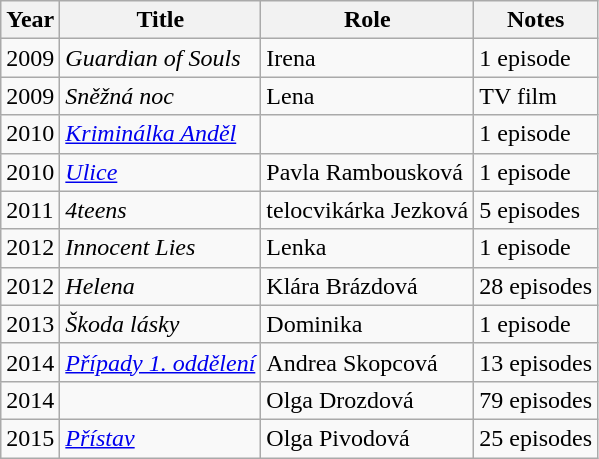<table class="wikitable sortable">
<tr>
<th>Year</th>
<th>Title</th>
<th>Role</th>
<th>Notes</th>
</tr>
<tr>
<td>2009</td>
<td><em>Guardian of Souls</em></td>
<td>Irena</td>
<td>1 episode</td>
</tr>
<tr>
<td>2009</td>
<td><em>Sněžná noc</em></td>
<td>Lena</td>
<td>TV film</td>
</tr>
<tr>
<td>2010</td>
<td><em><a href='#'>Kriminálka Anděl</a></em></td>
<td></td>
<td>1 episode</td>
</tr>
<tr>
<td>2010</td>
<td><em><a href='#'>Ulice</a></em></td>
<td>Pavla Rambousková</td>
<td>1 episode</td>
</tr>
<tr>
<td>2011</td>
<td><em>4teens</em></td>
<td>telocvikárka Jezková</td>
<td>5 episodes</td>
</tr>
<tr>
<td>2012</td>
<td><em>Innocent Lies</em></td>
<td>Lenka</td>
<td>1 episode</td>
</tr>
<tr>
<td>2012</td>
<td><em>Helena</em></td>
<td>Klára Brázdová</td>
<td>28 episodes</td>
</tr>
<tr>
<td>2013</td>
<td><em>Škoda lásky</em></td>
<td>Dominika</td>
<td>1 episode</td>
</tr>
<tr>
<td>2014</td>
<td><em><a href='#'>Případy 1. oddělení</a></em></td>
<td>Andrea Skopcová</td>
<td>13 episodes</td>
</tr>
<tr>
<td>2014</td>
<td><em></em></td>
<td>Olga Drozdová</td>
<td>79 episodes</td>
</tr>
<tr>
<td>2015</td>
<td><em><a href='#'>Přístav</a></em></td>
<td>Olga Pivodová</td>
<td>25 episodes</td>
</tr>
</table>
